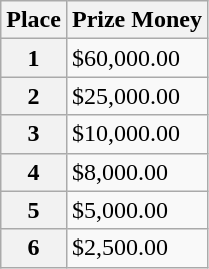<table class="wikitable plainrowheaders">
<tr>
<th scope="col">Place</th>
<th scope="col">Prize Money</th>
</tr>
<tr>
<th scope="col">1</th>
<td>$60,000.00</td>
</tr>
<tr>
<th scope="col">2</th>
<td>$25,000.00</td>
</tr>
<tr>
<th scope="col">3</th>
<td>$10,000.00</td>
</tr>
<tr>
<th scope="col">4</th>
<td>$8,000.00</td>
</tr>
<tr>
<th scope="col">5</th>
<td>$5,000.00</td>
</tr>
<tr>
<th scope="col">6</th>
<td>$2,500.00</td>
</tr>
</table>
